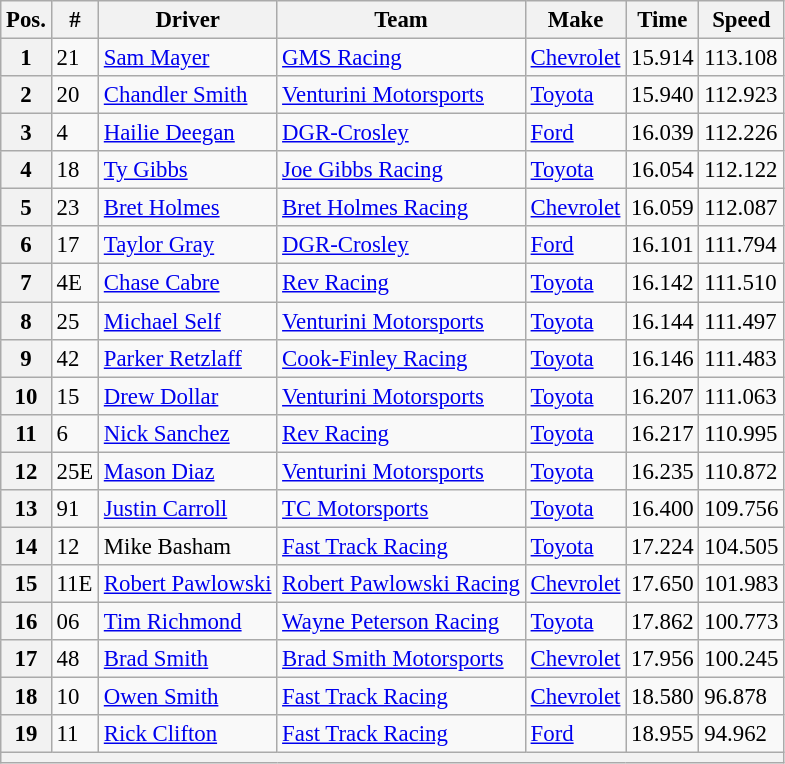<table class="wikitable" style="font-size:95%">
<tr>
<th>Pos.</th>
<th>#</th>
<th>Driver</th>
<th>Team</th>
<th>Make</th>
<th>Time</th>
<th>Speed</th>
</tr>
<tr>
<th>1</th>
<td>21</td>
<td><a href='#'>Sam Mayer</a></td>
<td><a href='#'>GMS Racing</a></td>
<td><a href='#'>Chevrolet</a></td>
<td>15.914</td>
<td>113.108</td>
</tr>
<tr>
<th>2</th>
<td>20</td>
<td><a href='#'>Chandler Smith</a></td>
<td><a href='#'>Venturini Motorsports</a></td>
<td><a href='#'>Toyota</a></td>
<td>15.940</td>
<td>112.923</td>
</tr>
<tr>
<th>3</th>
<td>4</td>
<td><a href='#'>Hailie Deegan</a></td>
<td><a href='#'>DGR-Crosley</a></td>
<td><a href='#'>Ford</a></td>
<td>16.039</td>
<td>112.226</td>
</tr>
<tr>
<th>4</th>
<td>18</td>
<td><a href='#'>Ty Gibbs</a></td>
<td><a href='#'>Joe Gibbs Racing</a></td>
<td><a href='#'>Toyota</a></td>
<td>16.054</td>
<td>112.122</td>
</tr>
<tr>
<th>5</th>
<td>23</td>
<td><a href='#'>Bret Holmes</a></td>
<td><a href='#'>Bret Holmes Racing</a></td>
<td><a href='#'>Chevrolet</a></td>
<td>16.059</td>
<td>112.087</td>
</tr>
<tr>
<th>6</th>
<td>17</td>
<td><a href='#'>Taylor Gray</a></td>
<td><a href='#'>DGR-Crosley</a></td>
<td><a href='#'>Ford</a></td>
<td>16.101</td>
<td>111.794</td>
</tr>
<tr>
<th>7</th>
<td>4E</td>
<td><a href='#'>Chase Cabre</a></td>
<td><a href='#'>Rev Racing</a></td>
<td><a href='#'>Toyota</a></td>
<td>16.142</td>
<td>111.510</td>
</tr>
<tr>
<th>8</th>
<td>25</td>
<td><a href='#'>Michael Self</a></td>
<td><a href='#'>Venturini Motorsports</a></td>
<td><a href='#'>Toyota</a></td>
<td>16.144</td>
<td>111.497</td>
</tr>
<tr>
<th>9</th>
<td>42</td>
<td><a href='#'>Parker Retzlaff</a></td>
<td><a href='#'>Cook-Finley Racing</a></td>
<td><a href='#'>Toyota</a></td>
<td>16.146</td>
<td>111.483</td>
</tr>
<tr>
<th>10</th>
<td>15</td>
<td><a href='#'>Drew Dollar</a></td>
<td><a href='#'>Venturini Motorsports</a></td>
<td><a href='#'>Toyota</a></td>
<td>16.207</td>
<td>111.063</td>
</tr>
<tr>
<th>11</th>
<td>6</td>
<td><a href='#'>Nick Sanchez</a></td>
<td><a href='#'>Rev Racing</a></td>
<td><a href='#'>Toyota</a></td>
<td>16.217</td>
<td>110.995</td>
</tr>
<tr>
<th>12</th>
<td>25E</td>
<td><a href='#'>Mason Diaz</a></td>
<td><a href='#'>Venturini Motorsports</a></td>
<td><a href='#'>Toyota</a></td>
<td>16.235</td>
<td>110.872</td>
</tr>
<tr>
<th>13</th>
<td>91</td>
<td><a href='#'>Justin Carroll</a></td>
<td><a href='#'>TC Motorsports</a></td>
<td><a href='#'>Toyota</a></td>
<td>16.400</td>
<td>109.756</td>
</tr>
<tr>
<th>14</th>
<td>12</td>
<td>Mike Basham</td>
<td><a href='#'>Fast Track Racing</a></td>
<td><a href='#'>Toyota</a></td>
<td>17.224</td>
<td>104.505</td>
</tr>
<tr>
<th>15</th>
<td>11E</td>
<td><a href='#'>Robert Pawlowski</a></td>
<td><a href='#'>Robert Pawlowski Racing</a></td>
<td><a href='#'>Chevrolet</a></td>
<td>17.650</td>
<td>101.983</td>
</tr>
<tr>
<th>16</th>
<td>06</td>
<td><a href='#'>Tim Richmond</a></td>
<td><a href='#'>Wayne Peterson Racing</a></td>
<td><a href='#'>Toyota</a></td>
<td>17.862</td>
<td>100.773</td>
</tr>
<tr>
<th>17</th>
<td>48</td>
<td><a href='#'>Brad Smith</a></td>
<td><a href='#'>Brad Smith Motorsports</a></td>
<td><a href='#'>Chevrolet</a></td>
<td>17.956</td>
<td>100.245</td>
</tr>
<tr>
<th>18</th>
<td>10</td>
<td><a href='#'>Owen Smith</a></td>
<td><a href='#'>Fast Track Racing</a></td>
<td><a href='#'>Chevrolet</a></td>
<td>18.580</td>
<td>96.878</td>
</tr>
<tr>
<th>19</th>
<td>11</td>
<td><a href='#'>Rick Clifton</a></td>
<td><a href='#'>Fast Track Racing</a></td>
<td><a href='#'>Ford</a></td>
<td>18.955</td>
<td>94.962</td>
</tr>
<tr>
<th colspan="7"></th>
</tr>
</table>
